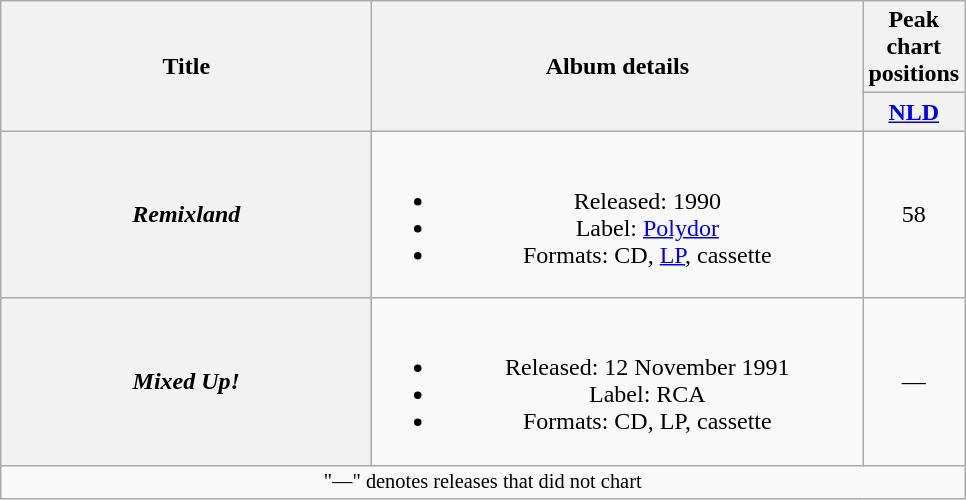<table class="wikitable plainrowheaders" style="text-align:center;">
<tr>
<th scope="col" rowspan="2" style="width:15em;">Title</th>
<th scope="col" rowspan="2" style="width:20em;">Album details</th>
<th scope="col" colspan="1">Peak chart positions</th>
</tr>
<tr>
<th width="25"><a href='#'>NLD</a><br></th>
</tr>
<tr>
<th scope="row"><em>Remixland</em></th>
<td><br><ul><li>Released: 1990</li><li>Label: <a href='#'>Polydor</a></li><li>Formats: CD, <a href='#'>LP</a>, cassette</li></ul></td>
<td>58</td>
</tr>
<tr>
<th scope="row"><em>Mixed Up!</em></th>
<td><br><ul><li>Released: 12 November 1991</li><li>Label: RCA</li><li>Formats: CD, LP, cassette</li></ul></td>
<td>—</td>
</tr>
<tr>
<td colspan="3" style="font-size:85%">"—" denotes releases that did not chart</td>
</tr>
</table>
